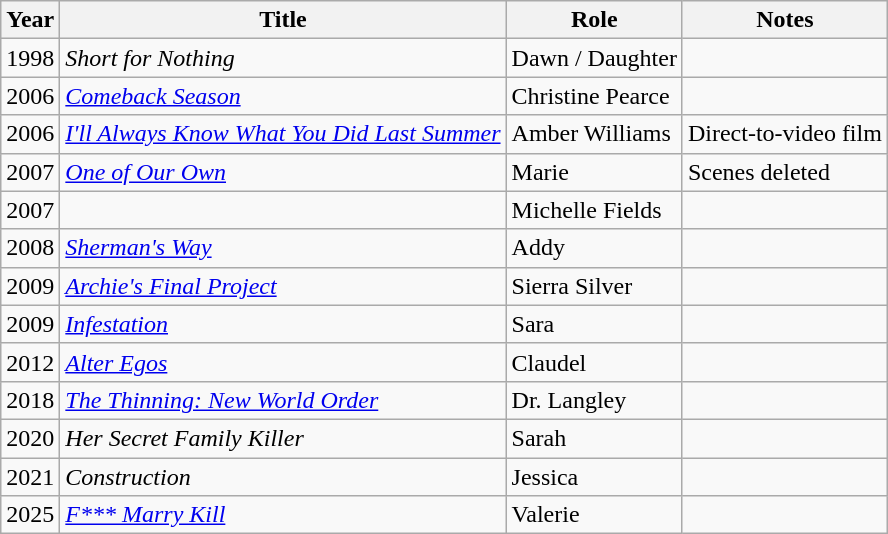<table class="wikitable sortable">
<tr>
<th>Year</th>
<th>Title</th>
<th>Role</th>
<th class="unsortable">Notes</th>
</tr>
<tr>
<td>1998</td>
<td><em>Short for Nothing</em></td>
<td>Dawn / Daughter</td>
<td></td>
</tr>
<tr>
<td>2006</td>
<td><em><a href='#'>Comeback Season</a></em></td>
<td>Christine Pearce</td>
<td></td>
</tr>
<tr>
<td>2006</td>
<td><em><a href='#'>I'll Always Know What You Did Last Summer</a></em></td>
<td>Amber Williams</td>
<td>Direct-to-video film</td>
</tr>
<tr>
<td>2007</td>
<td><em><a href='#'>One of Our Own</a></em></td>
<td>Marie</td>
<td>Scenes deleted</td>
</tr>
<tr>
<td>2007</td>
<td><em></em></td>
<td>Michelle Fields</td>
<td></td>
</tr>
<tr>
<td>2008</td>
<td><em><a href='#'>Sherman's Way</a></em></td>
<td>Addy</td>
<td></td>
</tr>
<tr>
<td>2009</td>
<td><em><a href='#'>Archie's Final Project</a></em></td>
<td>Sierra Silver</td>
<td></td>
</tr>
<tr>
<td>2009</td>
<td><em><a href='#'>Infestation</a></em></td>
<td>Sara</td>
<td></td>
</tr>
<tr>
<td>2012</td>
<td><em><a href='#'>Alter Egos</a></em></td>
<td>Claudel</td>
<td></td>
</tr>
<tr>
<td>2018</td>
<td data-sort-value="Thinning: New World Order, The"><em><a href='#'>The Thinning: New World Order</a></em></td>
<td>Dr. Langley</td>
<td></td>
</tr>
<tr>
<td>2020</td>
<td><em>Her Secret Family Killer</em></td>
<td>Sarah</td>
<td></td>
</tr>
<tr>
<td>2021</td>
<td><em>Construction</em></td>
<td>Jessica</td>
<td></td>
</tr>
<tr>
<td>2025</td>
<td><em><a href='#'>F*** Marry Kill</a></em></td>
<td>Valerie</td>
<td></td>
</tr>
</table>
